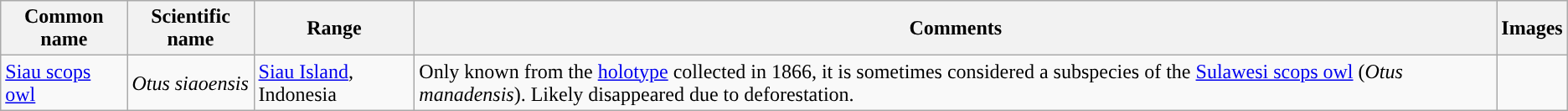<table class="wikitable">
<tr>
<th>Common name</th>
<th>Scientific name</th>
<th>Range</th>
<th class="unsortable">Comments</th>
<th>Images</th>
</tr>
<tr>
<td><a href='#'>Siau scops owl</a></td>
<td><em>Otus siaoensis</em></td>
<td><a href='#'>Siau Island</a>, Indonesia</td>
<td>Only known from the <a href='#'>holotype</a> collected in 1866, it is sometimes considered a subspecies of the <a href='#'>Sulawesi scops owl</a> (<em>Otus manadensis</em>). Likely disappeared due to deforestation.</td>
<td></td>
</tr>
</table>
